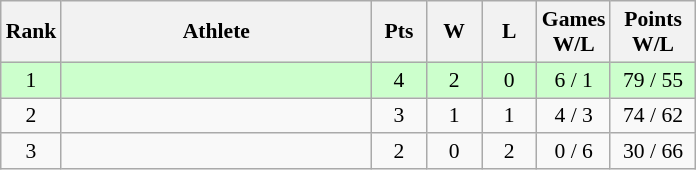<table class="wikitable" style="text-align: center; font-size:90% ">
<tr>
<th width="20">Rank</th>
<th width="200">Athlete</th>
<th width="30">Pts</th>
<th width="30">W</th>
<th width="30">L</th>
<th width="40">Games<br>W/L</th>
<th width="50">Points<br>W/L</th>
</tr>
<tr bgcolor=#ccffcc>
<td>1</td>
<td align=left></td>
<td>4</td>
<td>2</td>
<td>0</td>
<td>6 / 1</td>
<td>79 / 55</td>
</tr>
<tr>
<td>2</td>
<td align=left></td>
<td>3</td>
<td>1</td>
<td>1</td>
<td>4 / 3</td>
<td>74 / 62</td>
</tr>
<tr>
<td>3</td>
<td align=left></td>
<td>2</td>
<td>0</td>
<td>2</td>
<td>0 / 6</td>
<td>30 / 66</td>
</tr>
</table>
